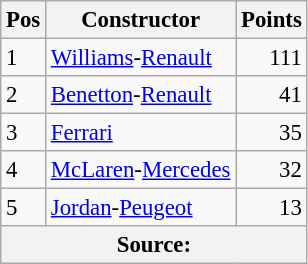<table class="wikitable" style="font-size: 95%;">
<tr>
<th>Pos</th>
<th>Constructor</th>
<th>Points</th>
</tr>
<tr>
<td>1</td>
<td> <a href='#'>Williams</a>-<a href='#'>Renault</a></td>
<td align="right">111</td>
</tr>
<tr>
<td>2</td>
<td> <a href='#'>Benetton</a>-<a href='#'>Renault</a></td>
<td align="right">41</td>
</tr>
<tr>
<td>3</td>
<td> <a href='#'>Ferrari</a></td>
<td align="right">35</td>
</tr>
<tr>
<td>4</td>
<td> <a href='#'>McLaren</a>-<a href='#'>Mercedes</a></td>
<td align="right">32</td>
</tr>
<tr>
<td>5</td>
<td> <a href='#'>Jordan</a>-<a href='#'>Peugeot</a></td>
<td align="right">13</td>
</tr>
<tr>
<th colspan=4>Source: </th>
</tr>
</table>
